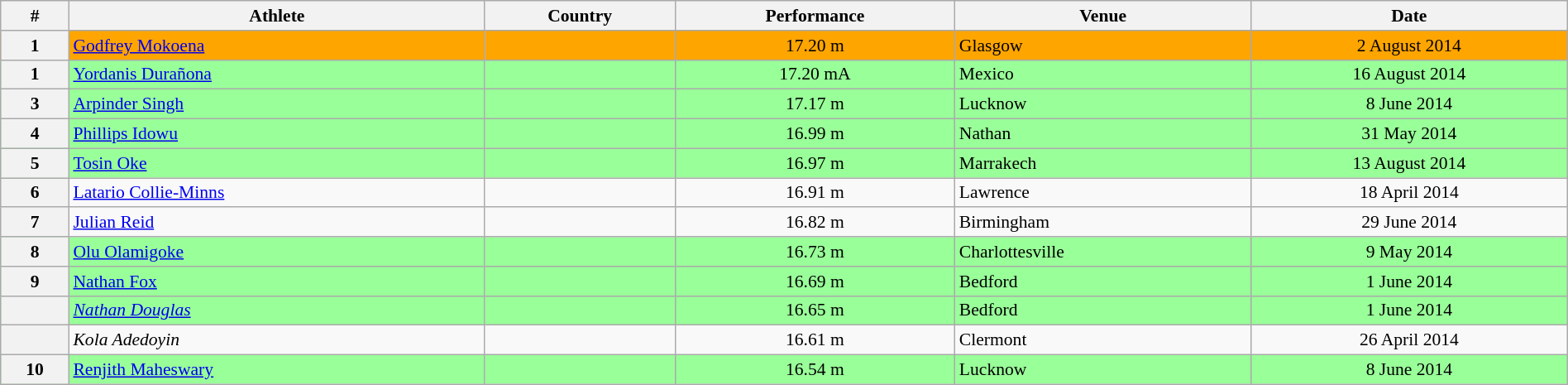<table class="wikitable" width=100% style="font-size:90%; text-align:center;">
<tr>
<th>#</th>
<th>Athlete</th>
<th>Country</th>
<th>Performance</th>
<th>Venue</th>
<th>Date</th>
</tr>
<tr bgcolor="orange">
<th>1</th>
<td align=left><a href='#'>Godfrey Mokoena</a></td>
<td align=left></td>
<td>17.20 m</td>
<td align=left> Glasgow</td>
<td>2 August 2014</td>
</tr>
<tr bgcolor="99FF99">
<th>1</th>
<td align=left><a href='#'>Yordanis Durañona</a></td>
<td align=left></td>
<td>17.20 mA</td>
<td align=left> Mexico</td>
<td>16 August 2014</td>
</tr>
<tr bgcolor="99FF99">
<th>3</th>
<td align=left><a href='#'>Arpinder Singh</a></td>
<td align=left></td>
<td>17.17 m</td>
<td align=left> Lucknow</td>
<td>8 June 2014</td>
</tr>
<tr bgcolor="99FF99">
<th>4</th>
<td align=left><a href='#'>Phillips Idowu</a></td>
<td align=left></td>
<td>16.99 m</td>
<td align=left> Nathan</td>
<td>31 May 2014</td>
</tr>
<tr bgcolor="99FF99">
<th>5</th>
<td align=left><a href='#'>Tosin Oke</a></td>
<td align=left></td>
<td>16.97 m</td>
<td align=left> Marrakech</td>
<td>13 August 2014</td>
</tr>
<tr>
<th>6</th>
<td align=left><a href='#'>Latario Collie-Minns</a></td>
<td align=left></td>
<td>16.91 m</td>
<td align=left> Lawrence</td>
<td>18 April 2014</td>
</tr>
<tr>
<th>7</th>
<td align=left><a href='#'>Julian Reid</a></td>
<td align=left></td>
<td>16.82 m</td>
<td align=left> Birmingham</td>
<td>29 June 2014</td>
</tr>
<tr bgcolor="99FF99">
<th>8</th>
<td align=left><a href='#'>Olu Olamigoke</a></td>
<td align=left></td>
<td>16.73 m</td>
<td align=left> Charlottesville</td>
<td>9 May 2014</td>
</tr>
<tr bgcolor="99FF99">
<th>9</th>
<td align=left><a href='#'>Nathan Fox</a></td>
<td align=left></td>
<td>16.69 m</td>
<td align=left> Bedford</td>
<td>1 June 2014</td>
</tr>
<tr bgcolor="99FF99">
<th></th>
<td align=left><em><a href='#'>Nathan Douglas</a></em></td>
<td align=left></td>
<td>16.65 m</td>
<td align=left> Bedford</td>
<td>1 June 2014</td>
</tr>
<tr>
<th></th>
<td align=left><em>Kola Adedoyin</em></td>
<td align=left></td>
<td>16.61 m</td>
<td align=left> Clermont</td>
<td>26 April 2014</td>
</tr>
<tr bgcolor="99FF99">
<th>10</th>
<td align=left><a href='#'>Renjith Maheswary</a></td>
<td align=left></td>
<td>16.54 m</td>
<td align=left> Lucknow</td>
<td>8 June 2014</td>
</tr>
</table>
